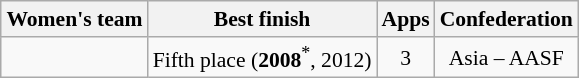<table class="wikitable" style="text-align: center; font-size: 90%; margin-left: 1em;">
<tr>
<th>Women's team</th>
<th>Best finish</th>
<th>Apps</th>
<th>Confederation</th>
</tr>
<tr>
<td style="text-align: left;"></td>
<td style="text-align: left;">Fifth place (<strong>2008</strong><sup>*</sup>, 2012)</td>
<td>3</td>
<td>Asia – AASF</td>
</tr>
</table>
